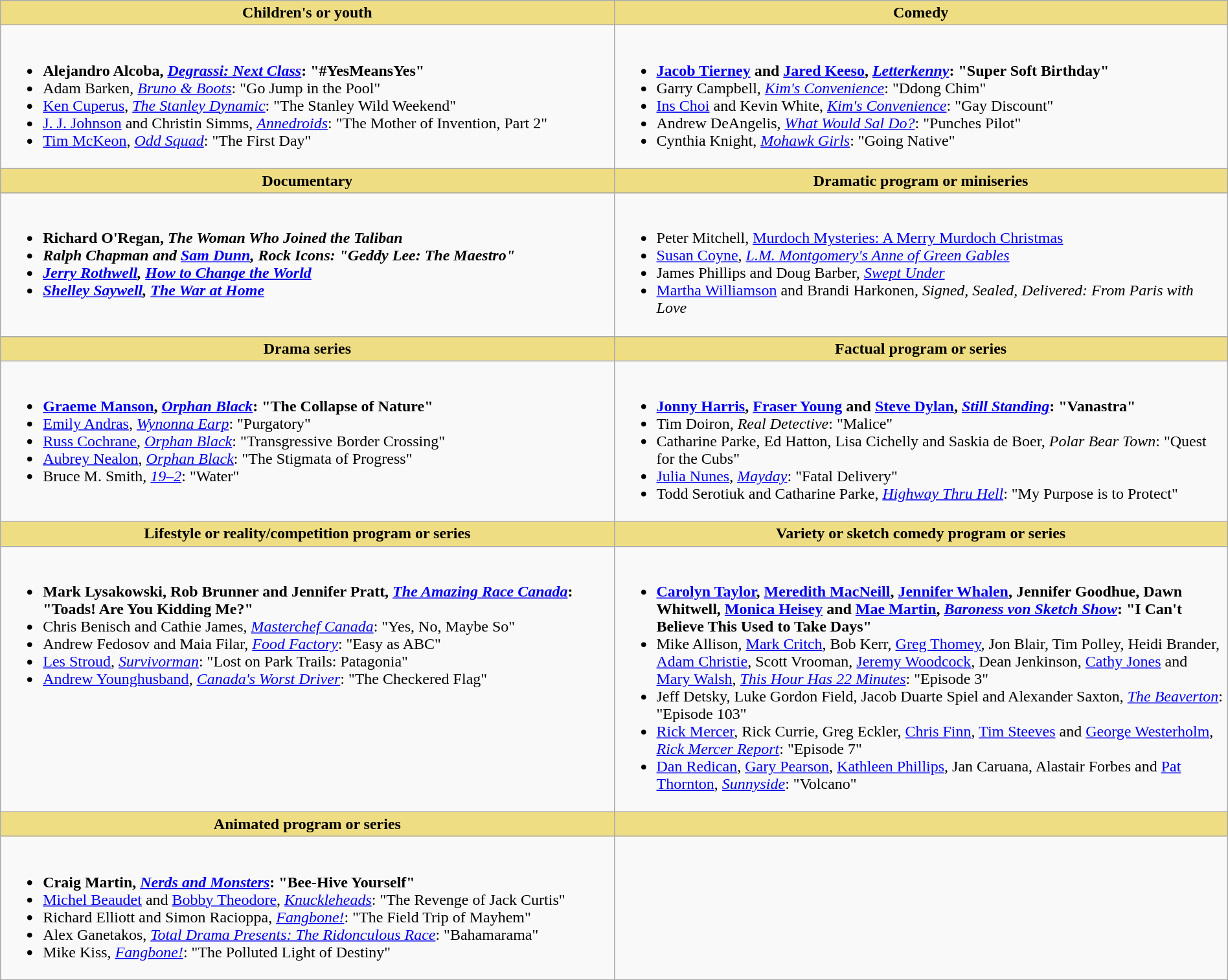<table class=wikitable width="100%">
<tr>
<th style="background:#EEDD82; width:50%">Children's or youth</th>
<th style="background:#EEDD82; width:50%">Comedy</th>
</tr>
<tr>
<td valign="top"><br><ul><li> <strong>Alejandro Alcoba, <em><a href='#'>Degrassi: Next Class</a></em>: "#YesMeansYes"</strong></li><li>Adam Barken, <em><a href='#'>Bruno & Boots</a></em>: "Go Jump in the Pool"</li><li><a href='#'>Ken Cuperus</a>, <em><a href='#'>The Stanley Dynamic</a></em>: "The Stanley Wild Weekend"</li><li><a href='#'>J. J. Johnson</a> and Christin Simms, <em><a href='#'>Annedroids</a></em>: "The Mother of Invention, Part 2"</li><li><a href='#'>Tim McKeon</a>, <em><a href='#'>Odd Squad</a></em>: "The First Day"</li></ul></td>
<td valign="top"><br><ul><li> <strong><a href='#'>Jacob Tierney</a> and <a href='#'>Jared Keeso</a>, <em><a href='#'>Letterkenny</a></em>: "Super Soft Birthday"</strong></li><li>Garry Campbell, <em><a href='#'>Kim's Convenience</a></em>: "Ddong Chim"</li><li><a href='#'>Ins Choi</a> and Kevin White, <em><a href='#'>Kim's Convenience</a></em>: "Gay Discount"</li><li>Andrew DeAngelis, <em><a href='#'>What Would Sal Do?</a></em>: "Punches Pilot"</li><li>Cynthia Knight, <em><a href='#'>Mohawk Girls</a></em>: "Going Native"</li></ul></td>
</tr>
<tr>
<th style="background:#EEDD82; width:50%">Documentary</th>
<th style="background:#EEDD82; width:50%">Dramatic program or miniseries</th>
</tr>
<tr>
<td valign="top"><br><ul><li> <strong>Richard O'Regan, <em>The Woman Who Joined the Taliban<strong><em></li><li>Ralph Chapman and <a href='#'>Sam Dunn</a>, </em>Rock Icons<em>: "Geddy Lee: The Maestro"</li><li><a href='#'>Jerry Rothwell</a>, </em><a href='#'>How to Change the World</a><em></li><li><a href='#'>Shelley Saywell</a>, </em><a href='#'>The War at Home</a><em></li></ul></td>
<td valign="top"><br><ul><li> </strong>Peter Mitchell, </em><a href='#'>Murdoch Mysteries: A Merry Murdoch Christmas</a></em></strong></li><li><a href='#'>Susan Coyne</a>, <em><a href='#'>L.M. Montgomery's Anne of Green Gables</a></em></li><li>James Phillips and Doug Barber, <em><a href='#'>Swept Under</a></em></li><li><a href='#'>Martha Williamson</a> and Brandi Harkonen, <em>Signed, Sealed, Delivered: From Paris with Love</em></li></ul></td>
</tr>
<tr>
<th style="background:#EEDD82; width:50%">Drama series</th>
<th style="background:#EEDD82; width:50%">Factual program or series</th>
</tr>
<tr>
<td valign="top"><br><ul><li> <strong><a href='#'>Graeme Manson</a>, <em><a href='#'>Orphan Black</a></em>: "The Collapse of Nature"</strong></li><li><a href='#'>Emily Andras</a>, <em><a href='#'>Wynonna Earp</a></em>: "Purgatory"</li><li><a href='#'>Russ Cochrane</a>, <em><a href='#'>Orphan Black</a></em>: "Transgressive Border Crossing"</li><li><a href='#'>Aubrey Nealon</a>, <em><a href='#'>Orphan Black</a></em>: "The Stigmata of Progress"</li><li>Bruce M. Smith, <em><a href='#'>19–2</a></em>: "Water"</li></ul></td>
<td valign="top"><br><ul><li> <strong><a href='#'>Jonny Harris</a>, <a href='#'>Fraser Young</a> and <a href='#'>Steve Dylan</a>, <em><a href='#'>Still Standing</a></em>: "Vanastra"</strong></li><li>Tim Doiron, <em>Real Detective</em>: "Malice"</li><li>Catharine Parke, Ed Hatton, Lisa Cichelly and Saskia de Boer, <em>Polar Bear Town</em>: "Quest for the Cubs"</li><li><a href='#'>Julia Nunes</a>, <em><a href='#'>Mayday</a></em>: "Fatal Delivery"</li><li>Todd Serotiuk and Catharine Parke, <em><a href='#'>Highway Thru Hell</a></em>: "My Purpose is to Protect"</li></ul></td>
</tr>
<tr>
<th style="background:#EEDD82; width:50%">Lifestyle or reality/competition program or series</th>
<th style="background:#EEDD82; width:50%">Variety or sketch comedy program or series</th>
</tr>
<tr>
<td valign="top"><br><ul><li> <strong>Mark Lysakowski, Rob Brunner and Jennifer Pratt, <em><a href='#'>The Amazing Race Canada</a></em>: "Toads! Are You Kidding Me?"</strong></li><li>Chris Benisch and Cathie James, <em><a href='#'>Masterchef Canada</a></em>: "Yes, No, Maybe So"</li><li>Andrew Fedosov and Maia Filar, <em><a href='#'>Food Factory</a></em>: "Easy as ABC"</li><li><a href='#'>Les Stroud</a>, <em><a href='#'>Survivorman</a></em>: "Lost on Park Trails: Patagonia"</li><li><a href='#'>Andrew Younghusband</a>, <em><a href='#'>Canada's Worst Driver</a></em>: "The Checkered Flag"</li></ul></td>
<td valign="top"><br><ul><li> <strong><a href='#'>Carolyn Taylor</a>, <a href='#'>Meredith MacNeill</a>, <a href='#'>Jennifer Whalen</a>, Jennifer Goodhue, Dawn Whitwell, <a href='#'>Monica Heisey</a> and <a href='#'>Mae Martin</a>, <em><a href='#'>Baroness von Sketch Show</a></em>: "I Can't Believe This Used to Take Days"</strong></li><li>Mike Allison, <a href='#'>Mark Critch</a>, Bob Kerr, <a href='#'>Greg Thomey</a>, Jon Blair, Tim Polley, Heidi Brander, <a href='#'>Adam Christie</a>, Scott Vrooman, <a href='#'>Jeremy Woodcock</a>, Dean Jenkinson, <a href='#'>Cathy Jones</a> and <a href='#'>Mary Walsh</a>, <em><a href='#'>This Hour Has 22 Minutes</a></em>: "Episode 3"</li><li>Jeff Detsky, Luke Gordon Field, Jacob Duarte Spiel and Alexander Saxton, <em><a href='#'>The Beaverton</a></em>: "Episode 103"</li><li><a href='#'>Rick Mercer</a>, Rick Currie, Greg Eckler, <a href='#'>Chris Finn</a>, <a href='#'>Tim Steeves</a> and <a href='#'>George Westerholm</a>, <em><a href='#'>Rick Mercer Report</a></em>: "Episode 7"</li><li><a href='#'>Dan Redican</a>, <a href='#'>Gary Pearson</a>, <a href='#'>Kathleen Phillips</a>, Jan Caruana, Alastair Forbes and <a href='#'>Pat Thornton</a>, <em><a href='#'>Sunnyside</a></em>: "Volcano"</li></ul></td>
</tr>
<tr>
<th style="background:#EEDD82; width:50%">Animated program or series</th>
<th style="background:#EEDD82; width:50%"></th>
</tr>
<tr>
<td valign="top"><br><ul><li> <strong>Craig Martin, <em><a href='#'>Nerds and Monsters</a></em>: "Bee-Hive Yourself"</strong></li><li><a href='#'>Michel Beaudet</a> and <a href='#'>Bobby Theodore</a>, <em><a href='#'>Knuckleheads</a></em>: "The Revenge of Jack Curtis"</li><li>Richard Elliott and Simon Racioppa, <em><a href='#'>Fangbone!</a></em>: "The Field Trip of Mayhem"</li><li>Alex Ganetakos, <em><a href='#'>Total Drama Presents: The Ridonculous Race</a></em>: "Bahamarama"</li><li>Mike Kiss, <em><a href='#'>Fangbone!</a></em>: "The Polluted Light of Destiny"</li></ul></td>
<td valign="top"></td>
</tr>
</table>
